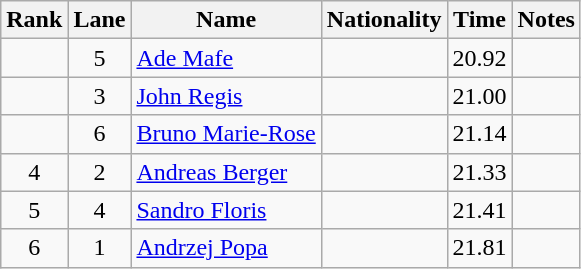<table class="wikitable sortable" style="text-align:center">
<tr>
<th>Rank</th>
<th>Lane</th>
<th>Name</th>
<th>Nationality</th>
<th>Time</th>
<th>Notes</th>
</tr>
<tr>
<td></td>
<td>5</td>
<td align="left"><a href='#'>Ade Mafe</a></td>
<td align=left></td>
<td>20.92</td>
<td></td>
</tr>
<tr>
<td></td>
<td>3</td>
<td align="left"><a href='#'>John Regis</a></td>
<td align=left></td>
<td>21.00</td>
<td></td>
</tr>
<tr>
<td></td>
<td>6</td>
<td align="left"><a href='#'>Bruno Marie-Rose</a></td>
<td align=left></td>
<td>21.14</td>
<td></td>
</tr>
<tr>
<td>4</td>
<td>2</td>
<td align="left"><a href='#'>Andreas Berger</a></td>
<td align=left></td>
<td>21.33</td>
<td></td>
</tr>
<tr>
<td>5</td>
<td>4</td>
<td align="left"><a href='#'>Sandro Floris</a></td>
<td align=left></td>
<td>21.41</td>
<td></td>
</tr>
<tr>
<td>6</td>
<td>1</td>
<td align="left"><a href='#'>Andrzej Popa</a></td>
<td align=left></td>
<td>21.81</td>
<td></td>
</tr>
</table>
